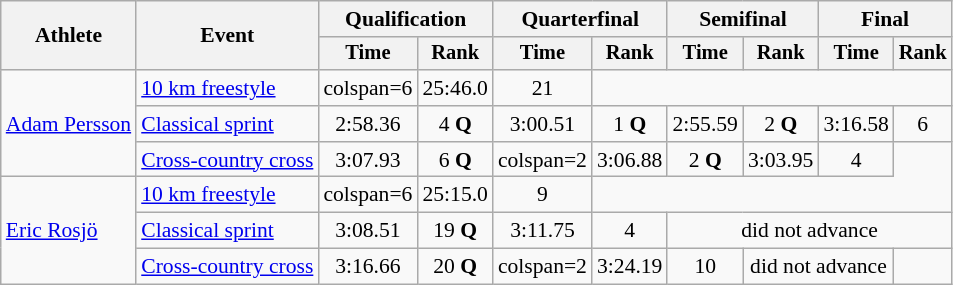<table class="wikitable" style="font-size:90%">
<tr>
<th rowspan="2">Athlete</th>
<th rowspan="2">Event</th>
<th colspan="2">Qualification</th>
<th colspan="2">Quarterfinal</th>
<th colspan="2">Semifinal</th>
<th colspan="2">Final</th>
</tr>
<tr style="font-size:95%">
<th>Time</th>
<th>Rank</th>
<th>Time</th>
<th>Rank</th>
<th>Time</th>
<th>Rank</th>
<th>Time</th>
<th>Rank</th>
</tr>
<tr align=center>
<td align=left rowspan=3><a href='#'>Adam Persson</a></td>
<td align=left><a href='#'>10 km freestyle</a></td>
<td>colspan=6 </td>
<td>25:46.0</td>
<td>21</td>
</tr>
<tr align=center>
<td align=left><a href='#'>Classical sprint</a></td>
<td>2:58.36</td>
<td>4 <strong>Q</strong></td>
<td>3:00.51</td>
<td>1 <strong>Q</strong></td>
<td>2:55.59</td>
<td>2 <strong>Q</strong></td>
<td>3:16.58</td>
<td>6</td>
</tr>
<tr align=center>
<td align=left><a href='#'>Cross-country cross</a></td>
<td>3:07.93</td>
<td>6 <strong>Q</strong></td>
<td>colspan=2 </td>
<td>3:06.88</td>
<td>2 <strong>Q</strong></td>
<td>3:03.95</td>
<td>4</td>
</tr>
<tr align=center>
<td align=left rowspan=3><a href='#'>Eric Rosjö</a></td>
<td align=left><a href='#'>10 km freestyle</a></td>
<td>colspan=6 </td>
<td>25:15.0</td>
<td>9</td>
</tr>
<tr align=center>
<td align=left><a href='#'>Classical sprint</a></td>
<td>3:08.51</td>
<td>19 <strong>Q</strong></td>
<td>3:11.75</td>
<td>4</td>
<td colspan=4>did not advance</td>
</tr>
<tr align=center>
<td align=left><a href='#'>Cross-country cross</a></td>
<td>3:16.66</td>
<td>20 <strong>Q</strong></td>
<td>colspan=2 </td>
<td>3:24.19</td>
<td>10</td>
<td colspan="2">did not advance</td>
</tr>
</table>
